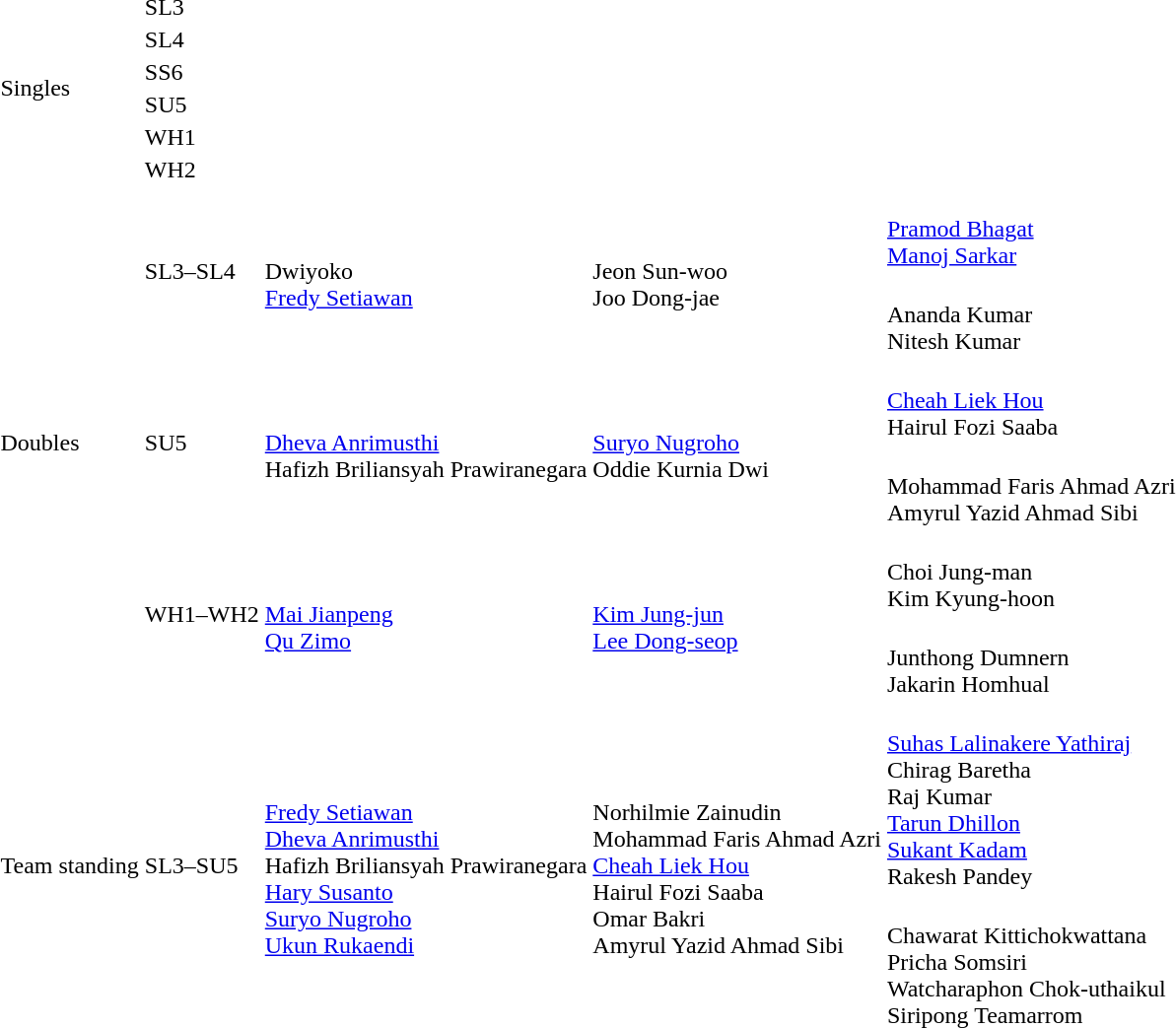<table>
<tr>
<td rowspan=12>Singles</td>
<td rowspan=2>SL3</td>
<td rowspan=2></td>
<td rowspan=2></td>
<td></td>
</tr>
<tr>
<td></td>
</tr>
<tr>
<td rowspan=2>SL4</td>
<td rowspan=2></td>
<td rowspan=2></td>
<td></td>
</tr>
<tr>
<td></td>
</tr>
<tr>
<td rowspan=2>SS6</td>
<td rowspan=2></td>
<td rowspan=2></td>
<td></td>
</tr>
<tr>
<td></td>
</tr>
<tr>
<td rowspan=2>SU5</td>
<td rowspan=2></td>
<td rowspan=2></td>
<td></td>
</tr>
<tr>
<td></td>
</tr>
<tr>
<td rowspan=2>WH1</td>
<td rowspan=2></td>
<td rowspan=2></td>
<td></td>
</tr>
<tr>
<td></td>
</tr>
<tr>
<td rowspan=2>WH2</td>
<td rowspan=2></td>
<td rowspan=2></td>
<td></td>
</tr>
<tr>
<td></td>
</tr>
<tr>
<td rowspan=6>Doubles</td>
<td rowspan=2>SL3–SL4</td>
<td rowspan=2><br>Dwiyoko<br><a href='#'>Fredy Setiawan</a></td>
<td rowspan=2><br>Jeon Sun-woo<br>Joo Dong-jae</td>
<td><br><a href='#'>Pramod Bhagat</a><br><a href='#'>Manoj Sarkar</a></td>
</tr>
<tr>
<td><br>Ananda Kumar<br>Nitesh Kumar</td>
</tr>
<tr>
<td rowspan=2>SU5</td>
<td rowspan=2><br><a href='#'>Dheva Anrimusthi</a><br>Hafizh Briliansyah Prawiranegara</td>
<td rowspan=2><br><a href='#'>Suryo Nugroho</a><br>Oddie Kurnia Dwi</td>
<td><br><a href='#'>Cheah Liek Hou</a><br>Hairul Fozi Saaba</td>
</tr>
<tr>
<td nowrap><br>Mohammad Faris Ahmad Azri<br>Amyrul Yazid Ahmad Sibi</td>
</tr>
<tr>
<td rowspan=2>WH1–WH2</td>
<td rowspan=2><br><a href='#'>Mai Jianpeng</a><br><a href='#'>Qu Zimo</a></td>
<td rowspan=2><br><a href='#'>Kim Jung-jun</a><br><a href='#'>Lee Dong-seop</a></td>
<td><br>Choi Jung-man<br>Kim Kyung-hoon</td>
</tr>
<tr>
<td><br>Junthong Dumnern<br>Jakarin Homhual</td>
</tr>
<tr>
<td rowspan=2>Team standing</td>
<td rowspan=2>SL3–SU5</td>
<td rowspan=2 nowrap><br><a href='#'>Fredy Setiawan</a><br><a href='#'>Dheva Anrimusthi</a><br>Hafizh Briliansyah Prawiranegara<br><a href='#'>Hary Susanto</a><br><a href='#'>Suryo Nugroho</a><br><a href='#'>Ukun Rukaendi</a></td>
<td rowspan=2 nowrap><br>Norhilmie Zainudin<br>Mohammad Faris Ahmad Azri<br><a href='#'>Cheah Liek Hou</a><br>Hairul Fozi Saaba<br>Omar Bakri<br>Amyrul Yazid Ahmad Sibi</td>
<td><br><a href='#'>Suhas Lalinakere Yathiraj</a><br>Chirag Baretha<br>Raj Kumar<br><a href='#'>Tarun Dhillon</a><br><a href='#'>Sukant Kadam</a><br>Rakesh Pandey</td>
</tr>
<tr>
<td><br>Chawarat Kittichokwattana<br>Pricha Somsiri<br>Watcharaphon Chok-uthaikul<br>Siripong Teamarrom</td>
</tr>
</table>
